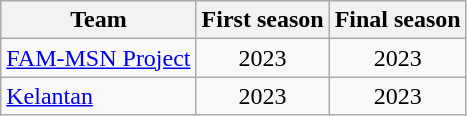<table class="wikitable sortable" style="text-align:center">
<tr>
<th>Team</th>
<th>First season</th>
<th>Final season</th>
</tr>
<tr>
<td align=left><a href='#'>FAM-MSN Project</a></td>
<td>2023</td>
<td>2023</td>
</tr>
<tr>
<td align=left><a href='#'>Kelantan</a></td>
<td>2023</td>
<td>2023</td>
</tr>
</table>
